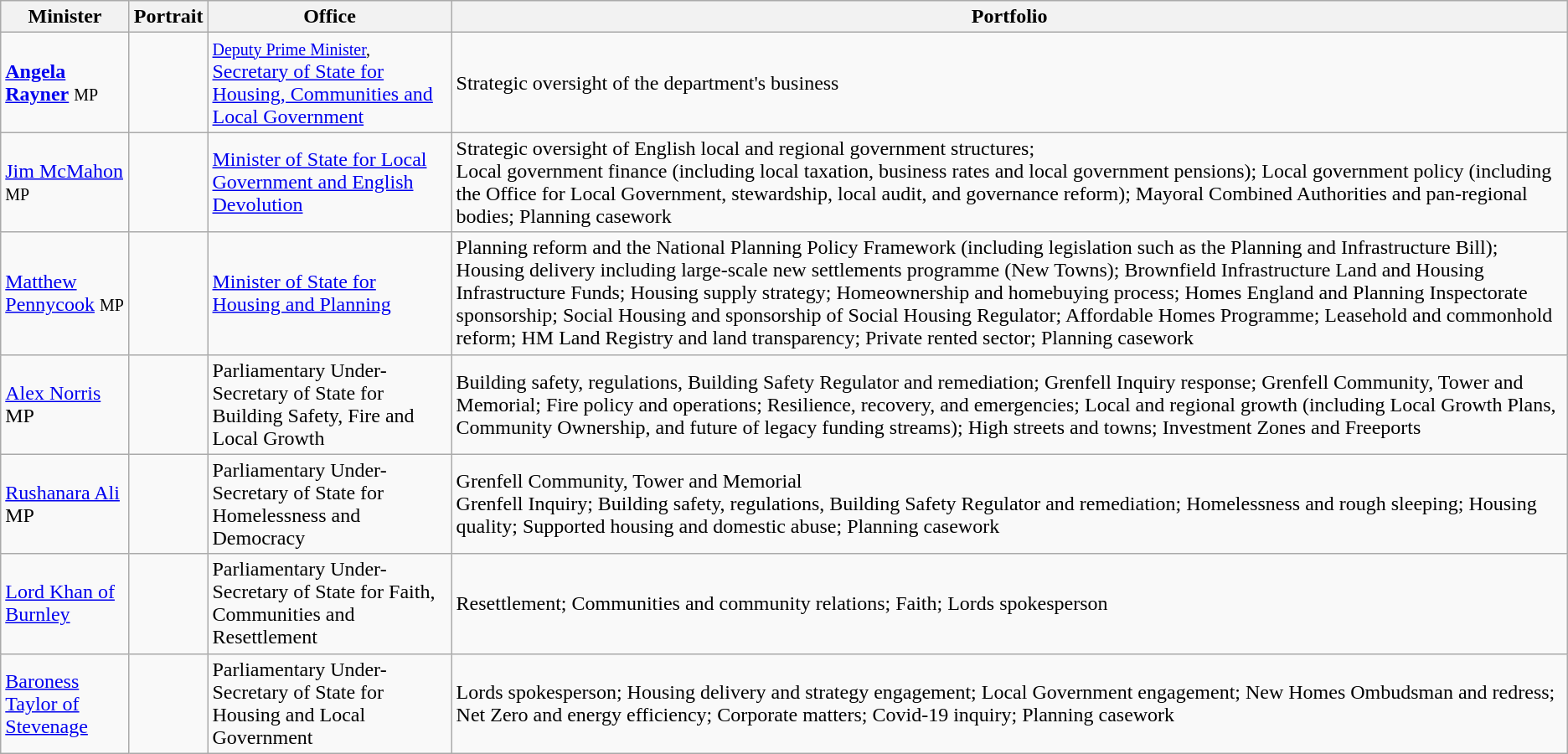<table class=wikitable>
<tr>
<th width=95x>Minister</th>
<th>Portrait</th>
<th>Office</th>
<th>Portfolio</th>
</tr>
<tr>
<td><strong><a href='#'>Angela Rayner</a></strong> <small>MP</small></td>
<td></td>
<td><small><a href='#'>Deputy Prime Minister</a>,</small> <a href='#'>Secretary of State for Housing, Communities and Local Government</a></td>
<td>Strategic oversight of the department's business</td>
</tr>
<tr>
<td><a href='#'>Jim McMahon</a> <small>MP</small></td>
<td></td>
<td><a href='#'>Minister of State for Local Government and English Devolution</a></td>
<td>Strategic oversight of English local and regional government structures;<br>Local government finance (including local taxation, business rates and local government pensions); Local government policy (including the Office for Local Government, stewardship, local audit, and governance reform); Mayoral Combined Authorities and pan-regional bodies; Planning casework</td>
</tr>
<tr>
<td><a href='#'>Matthew Pennycook</a> <small>MP</small></td>
<td></td>
<td><a href='#'>Minister of State for Housing and Planning</a></td>
<td>Planning reform and the National Planning Policy Framework (including legislation such as the Planning and Infrastructure Bill); Housing delivery including large-scale new settlements programme (New Towns); Brownfield Infrastructure Land and Housing Infrastructure Funds; Housing supply strategy; Homeownership and homebuying process; Homes England and Planning Inspectorate sponsorship; Social Housing and sponsorship of Social Housing Regulator; Affordable Homes Programme; Leasehold and commonhold reform; HM Land Registry and land transparency; Private rented sector; Planning casework</td>
</tr>
<tr>
<td><a href='#'>Alex Norris</a> MP</td>
<td></td>
<td>Parliamentary Under-Secretary of State for Building Safety, Fire and Local Growth</td>
<td>Building safety, regulations, Building Safety Regulator and remediation; Grenfell Inquiry response; Grenfell Community, Tower and Memorial; Fire policy and operations; Resilience, recovery, and emergencies; Local and regional growth (including Local Growth Plans, Community Ownership, and future of legacy funding streams); High streets and towns; Investment Zones and Freeports</td>
</tr>
<tr>
<td><a href='#'>Rushanara Ali</a> MP</td>
<td></td>
<td>Parliamentary Under-Secretary of State for Homelessness and Democracy</td>
<td>Grenfell Community, Tower and Memorial<br>Grenfell Inquiry; Building safety, regulations, Building Safety Regulator and remediation; Homelessness and rough sleeping; Housing quality; Supported housing and domestic abuse; Planning casework</td>
</tr>
<tr>
<td><a href='#'>Lord Khan of Burnley</a></td>
<td></td>
<td>Parliamentary Under-Secretary of State for Faith, Communities and Resettlement</td>
<td>Resettlement; Communities and community relations; Faith; Lords spokesperson</td>
</tr>
<tr>
<td><a href='#'> Baroness Taylor of Stevenage</a></td>
<td></td>
<td>Parliamentary Under-Secretary of State for Housing and Local Government</td>
<td>Lords spokesperson; Housing delivery and strategy engagement; Local Government engagement; New Homes Ombudsman and redress; Net Zero and energy efficiency; Corporate matters; Covid-19 inquiry; Planning casework</td>
</tr>
</table>
